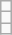<table class="wikitable">
<tr>
<td></td>
</tr>
<tr>
<td></td>
</tr>
<tr>
<td></td>
</tr>
</table>
